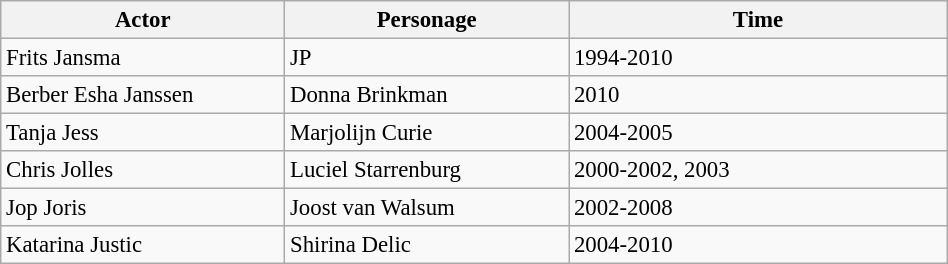<table class="wikitable sortable" width="50%" style="font-size:95%">
<tr>
<th width="30%">Actor</th>
<th width="30%">Personage</th>
<th width="40%">Time</th>
</tr>
<tr>
<td>Frits Jansma</td>
<td>JP</td>
<td>1994-2010</td>
</tr>
<tr>
<td>Berber Esha Janssen</td>
<td>Donna Brinkman</td>
<td>2010</td>
</tr>
<tr>
<td>Tanja Jess</td>
<td>Marjolijn Curie</td>
<td>2004-2005</td>
</tr>
<tr>
<td>Chris Jolles</td>
<td>Luciel Starrenburg</td>
<td>2000-2002, 2003</td>
</tr>
<tr>
<td>Jop Joris</td>
<td>Joost van Walsum</td>
<td>2002-2008</td>
</tr>
<tr>
<td>Katarina Justic</td>
<td>Shirina Delic</td>
<td>2004-2010</td>
</tr>
</table>
